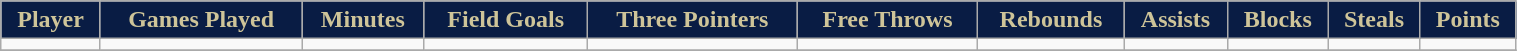<table class="wikitable" width="80%">
<tr align="center"  style=" background:#091C44;color:#CEC499;">
<td><strong>Player</strong></td>
<td><strong>Games Played</strong></td>
<td><strong>Minutes</strong></td>
<td><strong>Field Goals</strong></td>
<td><strong>Three Pointers</strong></td>
<td><strong>Free Throws</strong></td>
<td><strong>Rebounds</strong></td>
<td><strong>Assists</strong></td>
<td><strong>Blocks</strong></td>
<td><strong>Steals</strong></td>
<td><strong>Points</strong></td>
</tr>
<tr align="center" bgcolor="">
<td></td>
<td></td>
<td></td>
<td></td>
<td></td>
<td></td>
<td></td>
<td></td>
<td></td>
<td></td>
<td></td>
</tr>
<tr align="center" bgcolor="">
</tr>
</table>
